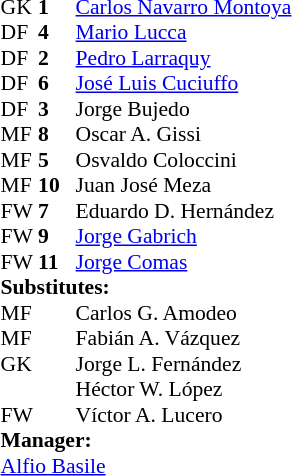<table style="font-size:90%; margin:0.2em auto;" cellspacing="0" cellpadding="0">
<tr>
<th width="25"></th>
<th width="25"></th>
</tr>
<tr>
<td>GK</td>
<td><strong>1</strong></td>
<td> <a href='#'>Carlos Navarro Montoya</a></td>
</tr>
<tr>
<td>DF</td>
<td><strong>4</strong></td>
<td> <a href='#'>Mario Lucca</a></td>
</tr>
<tr>
<td>DF</td>
<td><strong>2</strong></td>
<td> <a href='#'>Pedro Larraquy</a></td>
</tr>
<tr>
<td>DF</td>
<td><strong>6</strong></td>
<td> <a href='#'>José Luis Cuciuffo</a></td>
</tr>
<tr>
<td>DF</td>
<td><strong>3</strong></td>
<td> Jorge Bujedo</td>
</tr>
<tr>
<td>MF</td>
<td><strong>8</strong></td>
<td> Oscar A. Gissi</td>
<td></td>
<td></td>
</tr>
<tr>
<td>MF</td>
<td><strong>5</strong></td>
<td> Osvaldo Coloccini</td>
<td></td>
<td> </td>
</tr>
<tr>
<td>MF</td>
<td><strong>10</strong></td>
<td> Juan José Meza</td>
</tr>
<tr>
<td>FW</td>
<td><strong>7</strong></td>
<td> Eduardo D. Hernández</td>
</tr>
<tr>
<td>FW</td>
<td><strong>9</strong></td>
<td> <a href='#'>Jorge Gabrich</a></td>
</tr>
<tr>
<td>FW</td>
<td><strong>11</strong></td>
<td> <a href='#'>Jorge Comas</a></td>
</tr>
<tr>
<td colspan=3><strong>Substitutes:</strong></td>
</tr>
<tr>
<td>MF</td>
<td></td>
<td> Carlos G. Amodeo</td>
<td></td>
<td></td>
</tr>
<tr>
<td>MF</td>
<td></td>
<td> Fabián A. Vázquez</td>
<td></td>
<td> </td>
</tr>
<tr>
<td>GK</td>
<td></td>
<td> Jorge L. Fernández</td>
</tr>
<tr>
<td></td>
<td></td>
<td> Héctor W. López</td>
</tr>
<tr>
<td>FW</td>
<td></td>
<td> Víctor A. Lucero</td>
</tr>
<tr>
<td colspan=3><strong>Manager:</strong></td>
</tr>
<tr>
<td colspan=4> <a href='#'>Alfio Basile</a></td>
</tr>
</table>
